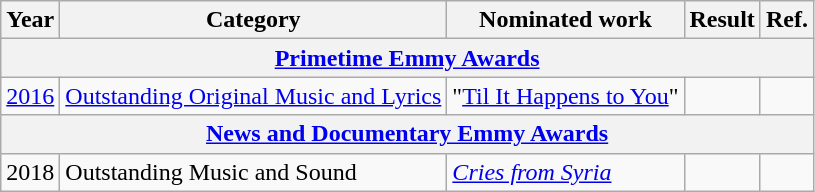<table class="wikitable">
<tr>
<th>Year</th>
<th>Category</th>
<th>Nominated work</th>
<th>Result</th>
<th>Ref.</th>
</tr>
<tr>
<th colspan="5"><a href='#'>Primetime Emmy Awards</a></th>
</tr>
<tr>
<td><a href='#'>2016</a></td>
<td><a href='#'>Outstanding Original Music and Lyrics</a></td>
<td>"<a href='#'>Til It Happens to You</a>" </td>
<td></td>
<td align="center"></td>
</tr>
<tr>
<th colspan="5"><a href='#'>News and Documentary Emmy Awards</a></th>
</tr>
<tr>
<td>2018</td>
<td>Outstanding Music and Sound</td>
<td><em><a href='#'>Cries from Syria</a></em></td>
<td></td>
<td align="center" rowspan="2"></td>
</tr>
</table>
